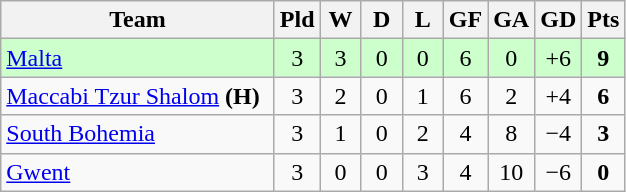<table class="wikitable" style="text-align:center;">
<tr>
<th width=175>Team</th>
<th width=20 abbr="Played">Pld</th>
<th width=20 abbr="Won">W</th>
<th width=20 abbr="Drawn">D</th>
<th width=20 abbr="Lost">L</th>
<th width=20 abbr="Goals for">GF</th>
<th width=20 abbr="Goals against">GA</th>
<th width=20 abbr="Goal difference">GD</th>
<th width=20 abbr="Points">Pts</th>
</tr>
<tr bgcolor=#ccffcc>
<td align=left> <a href='#'>Malta</a></td>
<td>3</td>
<td>3</td>
<td>0</td>
<td>0</td>
<td>6</td>
<td>0</td>
<td>+6</td>
<td><strong>9</strong></td>
</tr>
<tr>
<td align=left> <a href='#'>Maccabi Tzur Shalom</a> <strong>(H)</strong></td>
<td>3</td>
<td>2</td>
<td>0</td>
<td>1</td>
<td>6</td>
<td>2</td>
<td>+4</td>
<td><strong>6</strong></td>
</tr>
<tr>
<td align=left> <a href='#'>South Bohemia</a></td>
<td>3</td>
<td>1</td>
<td>0</td>
<td>2</td>
<td>4</td>
<td>8</td>
<td>−4</td>
<td><strong>3</strong></td>
</tr>
<tr>
<td align=left> <a href='#'>Gwent</a></td>
<td>3</td>
<td>0</td>
<td>0</td>
<td>3</td>
<td>4</td>
<td>10</td>
<td>−6</td>
<td><strong>0</strong></td>
</tr>
</table>
